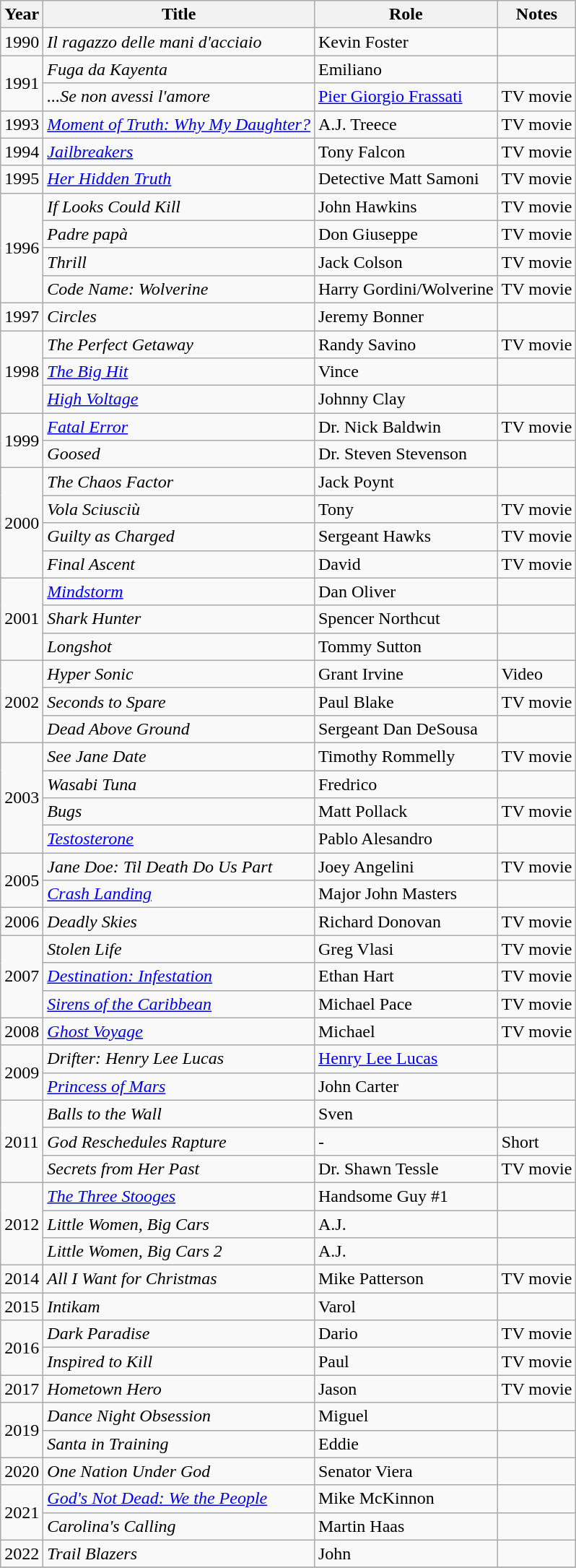<table class="wikitable sortable">
<tr>
<th>Year</th>
<th>Title</th>
<th>Role</th>
<th>Notes</th>
</tr>
<tr>
<td>1990</td>
<td><em>Il ragazzo delle mani d'acciaio</em></td>
<td>Kevin Foster</td>
<td></td>
</tr>
<tr>
<td rowspan="2">1991</td>
<td><em>Fuga da Kayenta</em></td>
<td>Emiliano</td>
<td></td>
</tr>
<tr>
<td><em>...Se non avessi l'amore</em></td>
<td><a href='#'>Pier Giorgio Frassati</a></td>
<td>TV movie</td>
</tr>
<tr>
<td>1993</td>
<td><em><a href='#'>Moment of Truth: Why My Daughter?</a></em></td>
<td>A.J. Treece</td>
<td>TV movie</td>
</tr>
<tr>
<td>1994</td>
<td><em><a href='#'>Jailbreakers</a></em></td>
<td>Tony Falcon</td>
<td>TV movie</td>
</tr>
<tr>
<td>1995</td>
<td><em><a href='#'>Her Hidden Truth</a></em></td>
<td>Detective Matt Samoni</td>
<td>TV movie</td>
</tr>
<tr>
<td rowspan="4">1996</td>
<td><em>If Looks Could Kill</em></td>
<td>John Hawkins</td>
<td>TV movie</td>
</tr>
<tr>
<td><em>Padre papà</em></td>
<td>Don Giuseppe</td>
<td>TV movie</td>
</tr>
<tr>
<td><em>Thrill</em></td>
<td>Jack Colson</td>
<td>TV movie</td>
</tr>
<tr>
<td><em>Code Name: Wolverine</em></td>
<td>Harry Gordini/Wolverine</td>
<td>TV movie</td>
</tr>
<tr>
<td>1997</td>
<td><em>Circles</em></td>
<td>Jeremy Bonner</td>
<td></td>
</tr>
<tr>
<td rowspan="3">1998</td>
<td><em>The Perfect Getaway</em></td>
<td>Randy Savino</td>
<td>TV movie</td>
</tr>
<tr>
<td><em><a href='#'>The Big Hit</a></em></td>
<td>Vince</td>
<td></td>
</tr>
<tr>
<td><em><a href='#'>High Voltage</a></em></td>
<td>Johnny Clay</td>
<td></td>
</tr>
<tr>
<td rowspan="2">1999</td>
<td><em><a href='#'>Fatal Error</a></em></td>
<td>Dr. Nick Baldwin</td>
<td>TV movie</td>
</tr>
<tr>
<td><em>Goosed</em></td>
<td>Dr. Steven Stevenson</td>
<td></td>
</tr>
<tr>
<td rowspan="4">2000</td>
<td><em>The Chaos Factor</em></td>
<td>Jack Poynt</td>
<td></td>
</tr>
<tr>
<td><em>Vola Sciusciù</em></td>
<td>Tony</td>
<td>TV movie</td>
</tr>
<tr>
<td><em>Guilty as Charged</em></td>
<td>Sergeant Hawks</td>
<td>TV movie</td>
</tr>
<tr>
<td><em>Final Ascent</em></td>
<td>David</td>
<td>TV movie</td>
</tr>
<tr>
<td rowspan="3">2001</td>
<td><em><a href='#'>Mindstorm</a></em></td>
<td>Dan Oliver</td>
<td></td>
</tr>
<tr>
<td><em>Shark Hunter</em></td>
<td>Spencer Northcut</td>
<td></td>
</tr>
<tr>
<td><em>Longshot</em></td>
<td>Tommy Sutton</td>
<td></td>
</tr>
<tr>
<td rowspan="3">2002</td>
<td><em>Hyper Sonic</em></td>
<td>Grant Irvine</td>
<td>Video</td>
</tr>
<tr>
<td><em>Seconds to Spare</em></td>
<td>Paul Blake</td>
<td>TV movie</td>
</tr>
<tr>
<td><em>Dead Above Ground</em></td>
<td>Sergeant Dan DeSousa</td>
<td></td>
</tr>
<tr>
<td rowspan="4">2003</td>
<td><em>See Jane Date</em></td>
<td>Timothy Rommelly</td>
<td>TV movie</td>
</tr>
<tr>
<td><em>Wasabi Tuna</em></td>
<td>Fredrico</td>
<td></td>
</tr>
<tr>
<td><em>Bugs</em></td>
<td>Matt Pollack</td>
<td>TV movie</td>
</tr>
<tr>
<td><em><a href='#'>Testosterone</a></em></td>
<td>Pablo Alesandro</td>
<td></td>
</tr>
<tr>
<td rowspan="2">2005</td>
<td><em>Jane Doe: Til Death Do Us Part</em></td>
<td>Joey Angelini</td>
<td>TV movie</td>
</tr>
<tr>
<td><em><a href='#'>Crash Landing</a></em></td>
<td>Major John Masters</td>
<td></td>
</tr>
<tr>
<td>2006</td>
<td><em>Deadly Skies</em></td>
<td>Richard Donovan</td>
<td>TV movie</td>
</tr>
<tr>
<td rowspan="3">2007</td>
<td><em>Stolen Life</em></td>
<td>Greg Vlasi</td>
<td>TV movie</td>
</tr>
<tr>
<td><em><a href='#'>Destination: Infestation</a></em></td>
<td>Ethan Hart</td>
<td>TV movie</td>
</tr>
<tr>
<td><em><a href='#'>Sirens of the Caribbean</a></em></td>
<td>Michael Pace</td>
<td>TV movie</td>
</tr>
<tr>
<td>2008</td>
<td><em><a href='#'>Ghost Voyage</a></em></td>
<td>Michael</td>
<td>TV movie</td>
</tr>
<tr>
<td rowspan="2">2009</td>
<td><em>Drifter: Henry Lee Lucas</em></td>
<td><a href='#'>Henry Lee Lucas</a></td>
<td></td>
</tr>
<tr>
<td><em><a href='#'>Princess of Mars</a></em></td>
<td>John Carter</td>
<td></td>
</tr>
<tr>
<td rowspan="3">2011</td>
<td><em>Balls to the Wall</em></td>
<td>Sven</td>
<td></td>
</tr>
<tr>
<td><em>God Reschedules Rapture</em></td>
<td>-</td>
<td>Short</td>
</tr>
<tr>
<td><em>Secrets from Her Past</em></td>
<td>Dr. Shawn Tessle</td>
<td>TV movie</td>
</tr>
<tr>
<td rowspan="3">2012</td>
<td><em><a href='#'>The Three Stooges</a></em></td>
<td>Handsome Guy #1</td>
<td></td>
</tr>
<tr>
<td><em>Little Women, Big Cars</em></td>
<td>A.J.</td>
<td></td>
</tr>
<tr>
<td><em>Little Women, Big Cars 2</em></td>
<td>A.J.</td>
<td></td>
</tr>
<tr>
<td>2014</td>
<td><em>All I Want for Christmas</em></td>
<td>Mike Patterson</td>
<td>TV movie</td>
</tr>
<tr>
<td>2015</td>
<td><em>Intikam</em></td>
<td>Varol</td>
<td></td>
</tr>
<tr>
<td rowspan="2">2016</td>
<td><em>Dark Paradise</em></td>
<td>Dario</td>
<td>TV movie</td>
</tr>
<tr>
<td><em>Inspired to Kill</em></td>
<td>Paul</td>
<td>TV movie</td>
</tr>
<tr>
<td>2017</td>
<td><em>Hometown Hero</em></td>
<td>Jason</td>
<td>TV movie</td>
</tr>
<tr>
<td rowspan="2">2019</td>
<td><em>Dance Night Obsession</em></td>
<td>Miguel</td>
<td></td>
</tr>
<tr>
<td><em>Santa in Training</em></td>
<td>Eddie</td>
<td></td>
</tr>
<tr>
<td>2020</td>
<td><em>One Nation Under God</em></td>
<td>Senator Viera</td>
<td></td>
</tr>
<tr>
<td rowspan="2">2021</td>
<td><em><a href='#'>God's Not Dead: We the People</a></em></td>
<td>Mike McKinnon</td>
<td></td>
</tr>
<tr>
<td><em>Carolina's Calling</em></td>
<td>Martin Haas</td>
<td></td>
</tr>
<tr>
<td>2022</td>
<td><em>Trail Blazers</em></td>
<td>John</td>
<td></td>
</tr>
<tr>
</tr>
</table>
